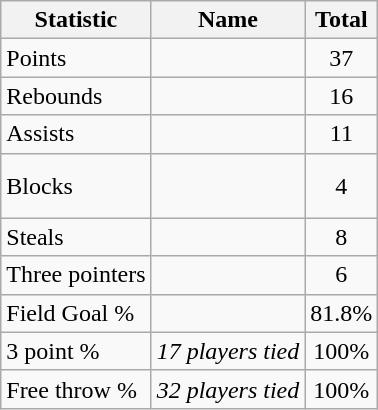<table class=wikitable>
<tr>
<th>Statistic</th>
<th>Name</th>
<th>Total</th>
</tr>
<tr>
<td>Points</td>
<td></td>
<td align=center>37</td>
</tr>
<tr>
<td>Rebounds</td>
<td></td>
<td align=center>16</td>
</tr>
<tr>
<td>Assists</td>
<td></td>
<td align=center>11</td>
</tr>
<tr>
<td>Blocks</td>
<td><br><br></td>
<td align=center>4</td>
</tr>
<tr>
<td>Steals</td>
<td></td>
<td align=center>8</td>
</tr>
<tr>
<td>Three pointers</td>
<td> <br> </td>
<td align=center>6</td>
</tr>
<tr>
<td>Field Goal %</td>
<td></td>
<td align=center>81.8%</td>
</tr>
<tr>
<td>3 point %</td>
<td><em>17 players tied</em></td>
<td align=center>100%</td>
</tr>
<tr>
<td>Free throw %</td>
<td><em>32 players tied</em></td>
<td align=center>100%</td>
</tr>
</table>
